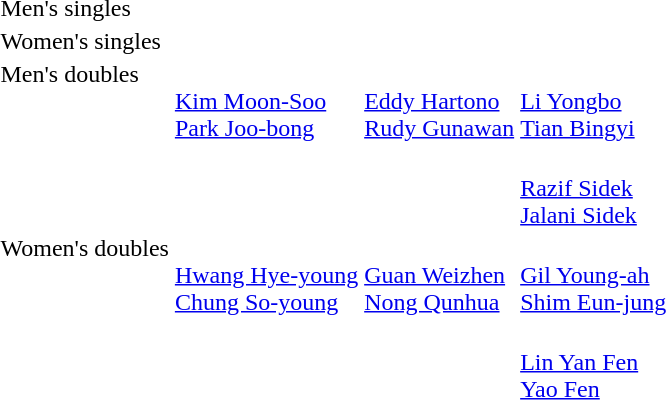<table>
<tr valign="top">
<td rowspan=2>Men's singles<br></td>
<td rowspan=2></td>
<td rowspan=2></td>
<td></td>
</tr>
<tr>
<td></td>
</tr>
<tr valign="top">
<td rowspan=2>Women's singles<br></td>
<td rowspan=2></td>
<td rowspan=2></td>
<td></td>
</tr>
<tr>
<td></td>
</tr>
<tr valign="top">
<td rowspan=2>Men's doubles<br></td>
<td rowspan=2><br><a href='#'>Kim Moon-Soo</a><br><a href='#'>Park Joo-bong</a></td>
<td rowspan=2><br><a href='#'>Eddy Hartono</a><br><a href='#'>Rudy Gunawan</a></td>
<td><br><a href='#'>Li Yongbo</a><br><a href='#'>Tian Bingyi</a></td>
</tr>
<tr>
<td><br><a href='#'>Razif Sidek</a><br><a href='#'>Jalani Sidek</a></td>
</tr>
<tr valign="top">
<td rowspan=2>Women's doubles<br></td>
<td rowspan=2><br><a href='#'>Hwang Hye-young</a><br><a href='#'>Chung So-young</a></td>
<td rowspan=2><br><a href='#'>Guan Weizhen</a><br><a href='#'>Nong Qunhua</a></td>
<td><br><a href='#'>Gil Young-ah</a><br><a href='#'>Shim Eun-jung</a></td>
</tr>
<tr>
<td><br><a href='#'>Lin Yan Fen</a><br><a href='#'>Yao Fen</a></td>
</tr>
</table>
